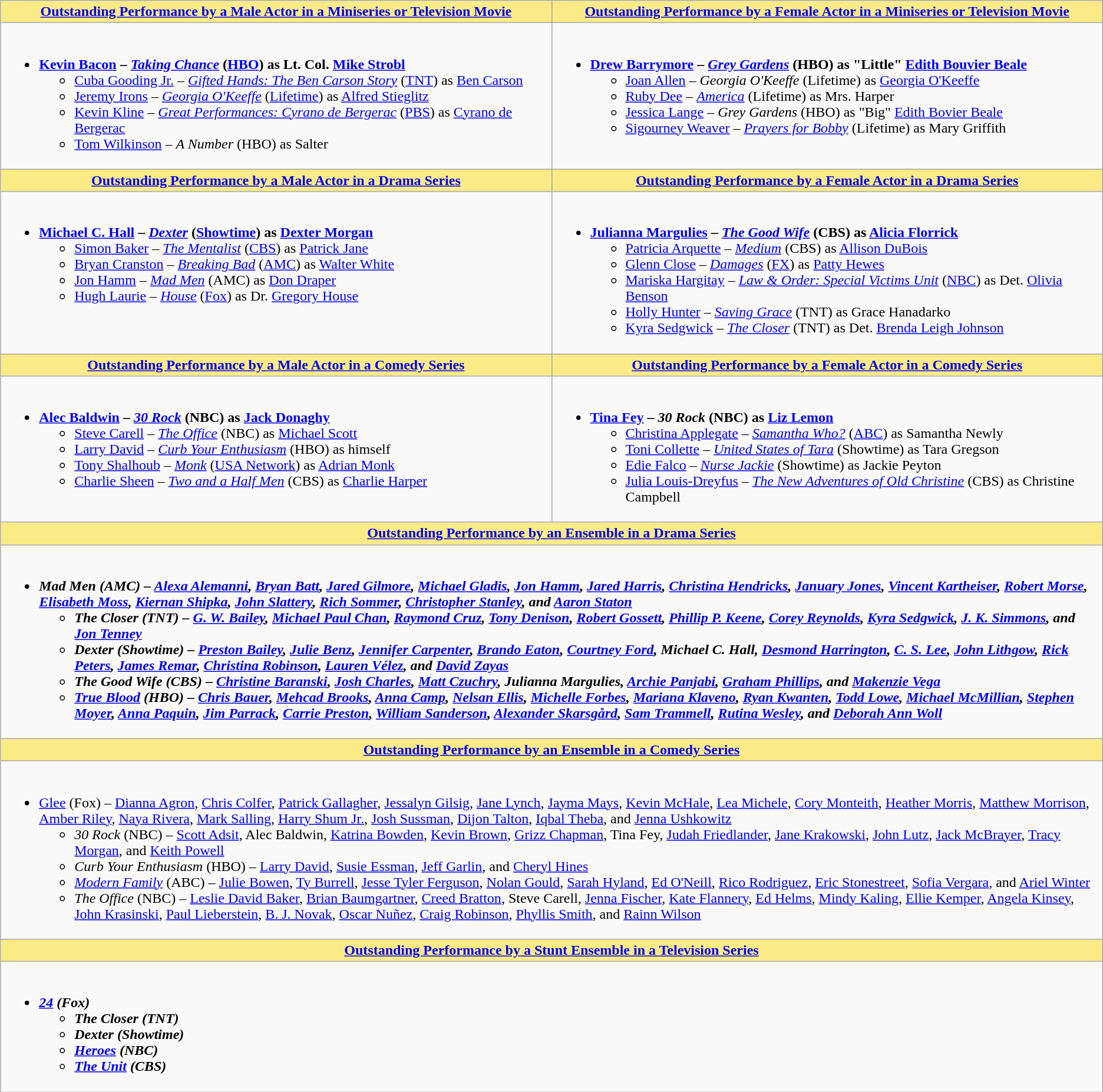<table class=wikitable style="width="100%">
<tr>
<th style="background:#FAEB86;" width="50%"><a href='#'>Outstanding Performance by a Male Actor in a Miniseries or Television Movie</a></th>
<th style="background:#FAEB86;" width="50%"><a href='#'>Outstanding Performance by a Female Actor in a Miniseries or Television Movie</a></th>
</tr>
<tr>
<td valign="top"><br><ul><li><strong><a href='#'>Kevin Bacon</a> – <em><a href='#'>Taking Chance</a></em> (<a href='#'>HBO</a>) as Lt. Col. <a href='#'>Mike Strobl</a></strong><ul><li><a href='#'>Cuba Gooding Jr.</a> – <em><a href='#'>Gifted Hands: The Ben Carson Story</a></em> (<a href='#'>TNT</a>) as <a href='#'>Ben Carson</a></li><li><a href='#'>Jeremy Irons</a> – <em><a href='#'>Georgia O'Keeffe</a></em> (<a href='#'>Lifetime</a>) as <a href='#'>Alfred Stieglitz</a></li><li><a href='#'>Kevin Kline</a> – <em><a href='#'>Great Performances: Cyrano de Bergerac</a></em> (<a href='#'>PBS</a>) as <a href='#'>Cyrano de Bergerac</a></li><li><a href='#'>Tom Wilkinson</a> – <em>A Number</em> (HBO) as Salter</li></ul></li></ul></td>
<td valign="top"><br><ul><li><strong><a href='#'>Drew Barrymore</a> – <em><a href='#'>Grey Gardens</a></em> (HBO) as "Little" <a href='#'>Edith Bouvier Beale</a></strong><ul><li><a href='#'>Joan Allen</a> – <em>Georgia O'Keeffe</em> (Lifetime) as <a href='#'>Georgia O'Keeffe</a></li><li><a href='#'>Ruby Dee</a> – <em><a href='#'>America</a></em> (Lifetime) as Mrs. Harper</li><li><a href='#'>Jessica Lange</a> – <em>Grey Gardens</em> (HBO) as "Big" <a href='#'>Edith Bovier Beale</a></li><li><a href='#'>Sigourney Weaver</a> – <em><a href='#'>Prayers for Bobby</a></em> (Lifetime) as Mary Griffith</li></ul></li></ul></td>
</tr>
<tr>
<th style="background:#FAEB86;"><a href='#'>Outstanding Performance by a Male Actor in a Drama Series</a></th>
<th style="background:#FAEB86;"><a href='#'>Outstanding Performance by a Female Actor in a Drama Series</a></th>
</tr>
<tr>
<td valign="top"><br><ul><li><strong><a href='#'>Michael C. Hall</a> – <em><a href='#'>Dexter</a></em> (<a href='#'>Showtime</a>) as <a href='#'>Dexter Morgan</a></strong><ul><li><a href='#'>Simon Baker</a> – <em><a href='#'>The Mentalist</a></em> (<a href='#'>CBS</a>) as <a href='#'>Patrick Jane</a></li><li><a href='#'>Bryan Cranston</a> – <em><a href='#'>Breaking Bad</a></em> (<a href='#'>AMC</a>) as <a href='#'>Walter White</a></li><li><a href='#'>Jon Hamm</a> – <em><a href='#'>Mad Men</a></em> (AMC) as <a href='#'>Don Draper</a></li><li><a href='#'>Hugh Laurie</a> – <em><a href='#'>House</a></em> (<a href='#'>Fox</a>) as Dr. <a href='#'>Gregory House</a></li></ul></li></ul></td>
<td valign="top"><br><ul><li><strong><a href='#'>Julianna Margulies</a> – <em><a href='#'>The Good Wife</a></em> (CBS) as <a href='#'>Alicia Florrick</a></strong><ul><li><a href='#'>Patricia Arquette</a> – <em><a href='#'>Medium</a></em> (CBS) as <a href='#'>Allison DuBois</a></li><li><a href='#'>Glenn Close</a> – <em><a href='#'>Damages</a></em> (<a href='#'>FX</a>) as <a href='#'>Patty Hewes</a></li><li><a href='#'>Mariska Hargitay</a> – <em><a href='#'>Law & Order: Special Victims Unit</a></em> (<a href='#'>NBC</a>) as Det. <a href='#'>Olivia Benson</a></li><li><a href='#'>Holly Hunter</a> – <em><a href='#'>Saving Grace</a></em> (TNT) as Grace Hanadarko</li><li><a href='#'>Kyra Sedgwick</a> – <em><a href='#'>The Closer</a></em> (TNT) as Det. <a href='#'>Brenda Leigh Johnson</a></li></ul></li></ul></td>
</tr>
<tr>
<th style="background:#FAEB86;"><a href='#'>Outstanding Performance by a Male Actor in a Comedy Series</a></th>
<th style="background:#FAEB86;"><a href='#'>Outstanding Performance by a Female Actor in a Comedy Series</a></th>
</tr>
<tr>
<td valign="top"><br><ul><li><strong><a href='#'>Alec Baldwin</a> – <em><a href='#'>30 Rock</a></em> (NBC) as <a href='#'>Jack Donaghy</a></strong><ul><li><a href='#'>Steve Carell</a> – <em><a href='#'>The Office</a></em> (NBC) as <a href='#'>Michael Scott</a></li><li><a href='#'>Larry David</a> – <em><a href='#'>Curb Your Enthusiasm</a></em> (HBO) as himself</li><li><a href='#'>Tony Shalhoub</a> – <em><a href='#'>Monk</a></em> (<a href='#'>USA Network</a>) as <a href='#'>Adrian Monk</a></li><li><a href='#'>Charlie Sheen</a> – <em><a href='#'>Two and a Half Men</a></em> (CBS) as <a href='#'>Charlie Harper</a></li></ul></li></ul></td>
<td valign="top"><br><ul><li><strong><a href='#'>Tina Fey</a> – <em>30 Rock</em> (NBC) as <a href='#'>Liz Lemon</a></strong><ul><li><a href='#'>Christina Applegate</a> – <em><a href='#'>Samantha Who?</a></em> (<a href='#'>ABC</a>) as Samantha Newly</li><li><a href='#'>Toni Collette</a> – <em><a href='#'>United States of Tara</a></em> (Showtime) as Tara Gregson</li><li><a href='#'>Edie Falco</a> – <em><a href='#'>Nurse Jackie</a></em> (Showtime) as Jackie Peyton</li><li><a href='#'>Julia Louis-Dreyfus</a> – <em><a href='#'>The New Adventures of Old Christine</a></em> (CBS) as Christine Campbell</li></ul></li></ul></td>
</tr>
<tr>
<th colspan="2" style="background:#FAEB86;"><a href='#'>Outstanding Performance by an Ensemble in a Drama Series</a></th>
</tr>
<tr>
<td colspan="2" style="vertical-align:top;"><br><ul><li><strong><em>Mad Men<em> (AMC)<strong> – <a href='#'>Alexa Alemanni</a>, <a href='#'>Bryan Batt</a>, <a href='#'>Jared Gilmore</a>, <a href='#'>Michael Gladis</a>, <a href='#'>Jon Hamm</a>, <a href='#'>Jared Harris</a>, <a href='#'>Christina Hendricks</a>, <a href='#'>January Jones</a>, <a href='#'>Vincent Kartheiser</a>, <a href='#'>Robert Morse</a>, <a href='#'>Elisabeth Moss</a>, <a href='#'>Kiernan Shipka</a>, <a href='#'>John Slattery</a>, <a href='#'>Rich Sommer</a>, <a href='#'>Christopher Stanley</a>, and <a href='#'>Aaron Staton</a><ul><li></em>The Closer<em> (TNT) – <a href='#'>G. W. Bailey</a>, <a href='#'>Michael Paul Chan</a>, <a href='#'>Raymond Cruz</a>, <a href='#'>Tony Denison</a>, <a href='#'>Robert Gossett</a>, <a href='#'>Phillip P. Keene</a>, <a href='#'>Corey Reynolds</a>, <a href='#'>Kyra Sedgwick</a>, <a href='#'>J. K. Simmons</a>, and <a href='#'>Jon Tenney</a></li><li></em>Dexter<em> (Showtime) – <a href='#'>Preston Bailey</a>, <a href='#'>Julie Benz</a>, <a href='#'>Jennifer Carpenter</a>, <a href='#'>Brando Eaton</a>, <a href='#'>Courtney Ford</a>, Michael C. Hall, <a href='#'>Desmond Harrington</a>, <a href='#'>C. S. Lee</a>, <a href='#'>John Lithgow</a>, <a href='#'>Rick Peters</a>, <a href='#'>James Remar</a>, <a href='#'>Christina Robinson</a>, <a href='#'>Lauren Vélez</a>, and <a href='#'>David Zayas</a></li><li></em>The Good Wife<em> (CBS) – <a href='#'>Christine Baranski</a>, <a href='#'>Josh Charles</a>, <a href='#'>Matt Czuchry</a>, Julianna Margulies, <a href='#'>Archie Panjabi</a>, <a href='#'>Graham Phillips</a>, and <a href='#'>Makenzie Vega</a></li><li></em><a href='#'>True Blood</a><em> (HBO) – <a href='#'>Chris Bauer</a>, <a href='#'>Mehcad Brooks</a>, <a href='#'>Anna Camp</a>, <a href='#'>Nelsan Ellis</a>, <a href='#'>Michelle Forbes</a>, <a href='#'>Mariana Klaveno</a>, <a href='#'>Ryan Kwanten</a>, <a href='#'>Todd Lowe</a>, <a href='#'>Michael McMillian</a>, <a href='#'>Stephen Moyer</a>, <a href='#'>Anna Paquin</a>, <a href='#'>Jim Parrack</a>, <a href='#'>Carrie Preston</a>, <a href='#'>William Sanderson</a>, <a href='#'>Alexander Skarsgård</a>, <a href='#'>Sam Trammell</a>, <a href='#'>Rutina Wesley</a>, and <a href='#'>Deborah Ann Woll</a></li></ul></li></ul></td>
</tr>
<tr>
<th colspan="2" style="background:#FAEB86;"><a href='#'>Outstanding Performance by an Ensemble in a Comedy Series</a></th>
</tr>
<tr>
<td colspan="2" style="vertical-align:top;"><br><ul><li></em></strong><a href='#'>Glee</a></em> (Fox)</strong> – <a href='#'>Dianna Agron</a>, <a href='#'>Chris Colfer</a>, <a href='#'>Patrick Gallagher</a>, <a href='#'>Jessalyn Gilsig</a>, <a href='#'>Jane Lynch</a>, <a href='#'>Jayma Mays</a>, <a href='#'>Kevin McHale</a>, <a href='#'>Lea Michele</a>, <a href='#'>Cory Monteith</a>, <a href='#'>Heather Morris</a>, <a href='#'>Matthew Morrison</a>, <a href='#'>Amber Riley</a>, <a href='#'>Naya Rivera</a>, <a href='#'>Mark Salling</a>, <a href='#'>Harry Shum Jr.</a>, <a href='#'>Josh Sussman</a>, <a href='#'>Dijon Talton</a>, <a href='#'>Iqbal Theba</a>, and <a href='#'>Jenna Ushkowitz</a><ul><li><em>30 Rock</em> (NBC) – <a href='#'>Scott Adsit</a>, Alec Baldwin, <a href='#'>Katrina Bowden</a>, <a href='#'>Kevin Brown</a>, <a href='#'>Grizz Chapman</a>, Tina Fey, <a href='#'>Judah Friedlander</a>, <a href='#'>Jane Krakowski</a>, <a href='#'>John Lutz</a>, <a href='#'>Jack McBrayer</a>, <a href='#'>Tracy Morgan</a>, and <a href='#'>Keith Powell</a></li><li><em>Curb Your Enthusiasm</em> (HBO) – <a href='#'>Larry David</a>, <a href='#'>Susie Essman</a>, <a href='#'>Jeff Garlin</a>, and <a href='#'>Cheryl Hines</a></li><li><em><a href='#'>Modern Family</a></em> (ABC) – <a href='#'>Julie Bowen</a>, <a href='#'>Ty Burrell</a>, <a href='#'>Jesse Tyler Ferguson</a>, <a href='#'>Nolan Gould</a>, <a href='#'>Sarah Hyland</a>, <a href='#'>Ed O'Neill</a>, <a href='#'>Rico Rodriguez</a>, <a href='#'>Eric Stonestreet</a>, <a href='#'>Sofia Vergara</a>, and <a href='#'>Ariel Winter</a></li><li><em>The Office</em> (NBC) – <a href='#'>Leslie David Baker</a>, <a href='#'>Brian Baumgartner</a>, <a href='#'>Creed Bratton</a>, Steve Carell, <a href='#'>Jenna Fischer</a>, <a href='#'>Kate Flannery</a>, <a href='#'>Ed Helms</a>, <a href='#'>Mindy Kaling</a>, <a href='#'>Ellie Kemper</a>, <a href='#'>Angela Kinsey</a>, <a href='#'>John Krasinski</a>, <a href='#'>Paul Lieberstein</a>, <a href='#'>B. J. Novak</a>, <a href='#'>Oscar Nuñez</a>, <a href='#'>Craig Robinson</a>, <a href='#'>Phyllis Smith</a>, and <a href='#'>Rainn Wilson</a></li></ul></li></ul></td>
</tr>
<tr>
<th colspan="2" style="background:#FAEB86;"><a href='#'>Outstanding Performance by a Stunt Ensemble in a Television Series</a></th>
</tr>
<tr>
<td colspan="2" style="vertical-align:top;"><br><ul><li><strong><em><a href='#'>24</a><em> (Fox)<strong><ul><li></em>The Closer<em> (TNT)</li><li></em>Dexter<em> (Showtime)</li><li></em><a href='#'>Heroes</a><em> (NBC)</li><li></em><a href='#'>The Unit</a><em> (CBS)</li></ul></li></ul></td>
</tr>
</table>
